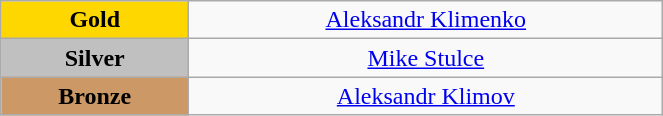<table class="wikitable" style="text-align:center; " width="35%">
<tr>
<td bgcolor="gold"><strong>Gold</strong></td>
<td><a href='#'>Aleksandr Klimenko</a><br>  <small><em></em></small></td>
</tr>
<tr>
<td bgcolor="silver"><strong>Silver</strong></td>
<td><a href='#'>Mike Stulce</a><br>  <small><em></em></small></td>
</tr>
<tr>
<td bgcolor="CC9966"><strong>Bronze</strong></td>
<td><a href='#'>Aleksandr Klimov</a><br>  <small><em></em></small></td>
</tr>
</table>
